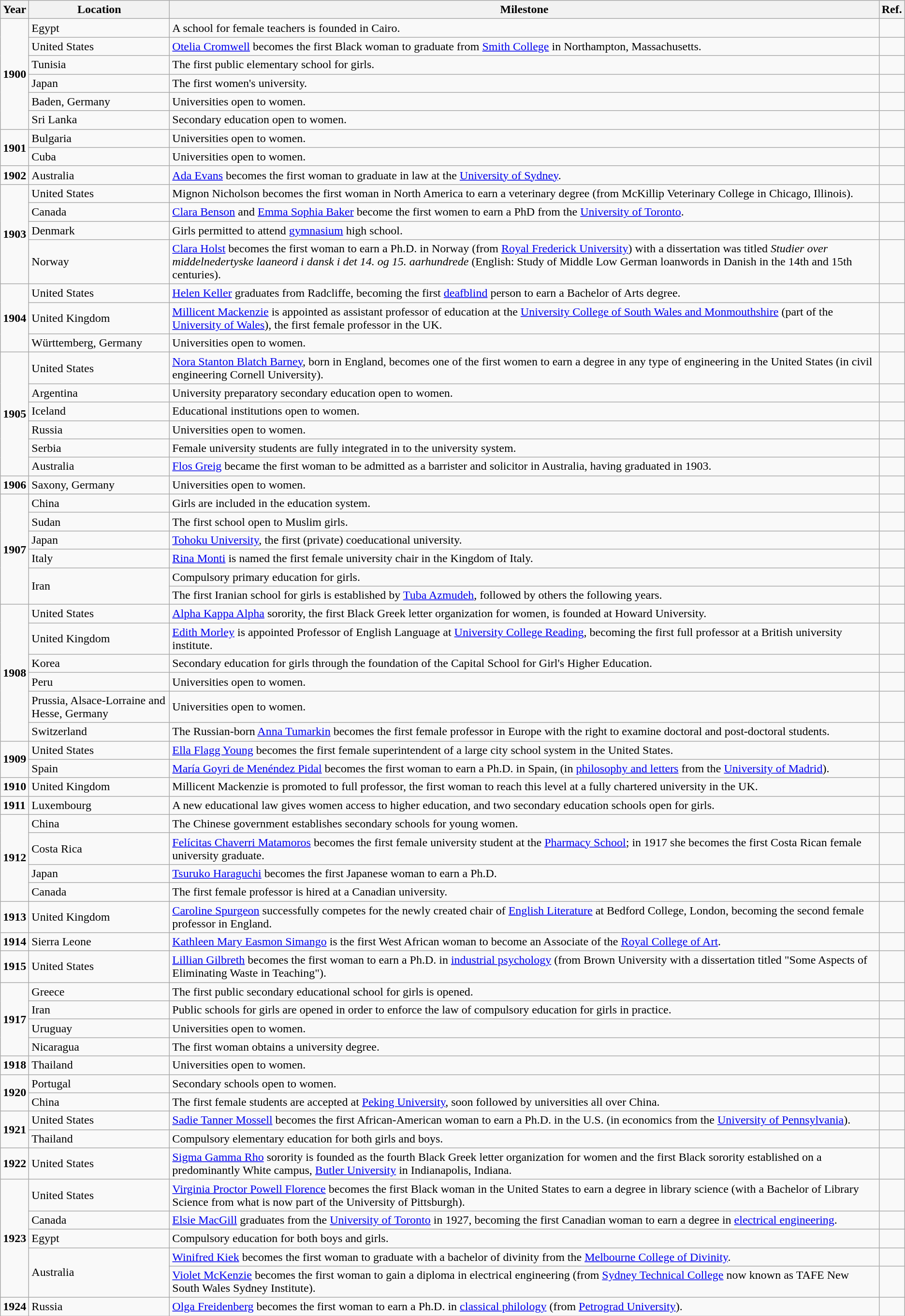<table class="wikitable sortable">
<tr>
<th>Year</th>
<th>Location</th>
<th>Milestone</th>
<th>Ref.</th>
</tr>
<tr>
<td rowspan="6"><strong>1900</strong></td>
<td>Egypt</td>
<td>A school for female teachers is founded in Cairo.</td>
<td></td>
</tr>
<tr>
<td>United States</td>
<td><a href='#'>Otelia Cromwell</a> becomes the first Black woman to graduate from <a href='#'>Smith College</a> in Northampton, Massachusetts.</td>
<td></td>
</tr>
<tr>
<td>Tunisia</td>
<td>The first public elementary school for girls.</td>
<td></td>
</tr>
<tr>
<td>Japan</td>
<td>The first women's university.</td>
<td></td>
</tr>
<tr>
<td>Baden, Germany</td>
<td>Universities open to women.</td>
<td></td>
</tr>
<tr>
<td>Sri Lanka</td>
<td>Secondary education open to women.</td>
<td></td>
</tr>
<tr>
<td rowspan="2"><strong>1901</strong></td>
<td>Bulgaria</td>
<td>Universities open to women.</td>
<td></td>
</tr>
<tr>
<td>Cuba</td>
<td>Universities open to women.</td>
<td></td>
</tr>
<tr>
<td><strong>1902</strong></td>
<td>Australia</td>
<td><a href='#'>Ada Evans</a> becomes the first woman to graduate in law at the <a href='#'>University of Sydney</a>.</td>
<td></td>
</tr>
<tr>
<td rowspan="4"><strong>1903</strong></td>
<td>United States</td>
<td>Mignon Nicholson becomes the first woman in North America to earn a veterinary degree (from McKillip Veterinary College in Chicago, Illinois).</td>
<td></td>
</tr>
<tr>
<td>Canada</td>
<td><a href='#'>Clara Benson</a> and <a href='#'>Emma Sophia Baker</a> become the first women to earn a PhD from the <a href='#'>University of Toronto</a>.</td>
<td></td>
</tr>
<tr>
<td>Denmark</td>
<td>Girls permitted to attend <a href='#'>gymnasium</a> high school.</td>
<td></td>
</tr>
<tr>
<td>Norway</td>
<td><a href='#'>Clara Holst</a> becomes the first woman to earn a Ph.D. in Norway (from <a href='#'>Royal Frederick University</a>) with a dissertation was titled <em>Studier over middelnedertyske laaneord i dansk i det 14. og 15. aarhundrede</em> (English: Study of Middle Low German loanwords in Danish in the 14th and 15th centuries).</td>
<td></td>
</tr>
<tr>
<td rowspan="3"><strong>1904</strong></td>
<td>United States</td>
<td><a href='#'>Helen Keller</a> graduates from Radcliffe, becoming the first <a href='#'>deafblind</a> person to earn a Bachelor of Arts degree.</td>
<td></td>
</tr>
<tr>
<td>United Kingdom</td>
<td><a href='#'>Millicent Mackenzie</a> is appointed as assistant professor of education at the <a href='#'>University College of South Wales and Monmouthshire</a> (part of the <a href='#'>University of Wales</a>), the first female professor in the UK.</td>
<td></td>
</tr>
<tr>
<td>Württemberg, Germany</td>
<td>Universities open to women.</td>
<td></td>
</tr>
<tr>
<td rowspan="6"><strong>1905</strong></td>
<td>United States</td>
<td><a href='#'>Nora Stanton Blatch Barney</a>, born in England, becomes one of the first women to earn a degree in any type of engineering in the United States (in civil engineering Cornell University).</td>
<td></td>
</tr>
<tr>
<td>Argentina</td>
<td>University preparatory secondary education open to women.</td>
<td></td>
</tr>
<tr>
<td>Iceland</td>
<td>Educational institutions open to women.</td>
<td></td>
</tr>
<tr>
<td>Russia</td>
<td>Universities open to women.</td>
<td></td>
</tr>
<tr>
<td>Serbia</td>
<td>Female university students are fully integrated in to the university system.</td>
<td></td>
</tr>
<tr>
<td>Australia</td>
<td><a href='#'>Flos Greig</a> became the first woman to be admitted as a barrister and solicitor in Australia, having graduated in 1903.</td>
<td></td>
</tr>
<tr>
<td><strong>1906</strong></td>
<td>Saxony, Germany</td>
<td>Universities open to women.</td>
<td></td>
</tr>
<tr>
<td rowspan="6"><strong>1907</strong></td>
<td>China</td>
<td>Girls are included in the education system.</td>
<td></td>
</tr>
<tr>
<td>Sudan</td>
<td>The first school open to Muslim girls.</td>
<td></td>
</tr>
<tr>
<td>Japan</td>
<td><a href='#'>Tohoku University</a>, the first (private) coeducational university.</td>
<td></td>
</tr>
<tr>
<td>Italy</td>
<td><a href='#'>Rina Monti</a> is named the first female university chair in the Kingdom of Italy.</td>
<td></td>
</tr>
<tr>
<td rowspan="2">Iran</td>
<td>Compulsory primary education for girls.</td>
<td></td>
</tr>
<tr>
<td>The first Iranian school for girls is established by <a href='#'>Tuba Azmudeh</a>, followed by others the following years.</td>
<td></td>
</tr>
<tr>
<td rowspan="6"><strong>1908</strong></td>
<td>United States</td>
<td><a href='#'>Alpha Kappa Alpha</a> sorority, the first Black Greek letter organization for women, is founded at Howard University.</td>
<td></td>
</tr>
<tr>
<td>United Kingdom</td>
<td><a href='#'>Edith Morley</a> is appointed Professor of English Language at <a href='#'>University College Reading</a>, becoming the first full professor at a British university institute.</td>
<td></td>
</tr>
<tr>
<td>Korea</td>
<td>Secondary education for girls through the foundation of the Capital School for Girl's Higher Education.</td>
<td></td>
</tr>
<tr>
<td>Peru</td>
<td>Universities open to women.</td>
<td></td>
</tr>
<tr>
<td>Prussia, Alsace-Lorraine and Hesse, Germany</td>
<td>Universities open to women.</td>
<td></td>
</tr>
<tr>
<td>Switzerland</td>
<td>The Russian-born <a href='#'>Anna Tumarkin</a> becomes the first female professor in Europe with the right to examine doctoral and post-doctoral students.</td>
<td></td>
</tr>
<tr>
<td rowspan="2"><strong>1909</strong></td>
<td>United States</td>
<td><a href='#'>Ella Flagg Young</a> becomes the first female superintendent of a large city school system in the United States.</td>
<td></td>
</tr>
<tr>
<td>Spain</td>
<td><a href='#'>María Goyri de Menéndez Pidal</a> becomes the first woman to earn a Ph.D. in Spain, (in <a href='#'>philosophy and letters</a> from the <a href='#'>University of Madrid</a>).</td>
<td></td>
</tr>
<tr>
<td><strong>1910</strong></td>
<td>United Kingdom</td>
<td>Millicent Mackenzie is promoted to full professor, the first woman to reach this level at a fully chartered university in the UK.</td>
<td></td>
</tr>
<tr>
<td><strong>1911</strong></td>
<td>Luxembourg</td>
<td>A new educational law gives women access to higher education, and two secondary education schools open for girls.</td>
<td></td>
</tr>
<tr>
<td rowspan="4"><strong>1912</strong></td>
<td>China</td>
<td>The Chinese government establishes secondary schools for young women.</td>
<td></td>
</tr>
<tr>
<td>Costa Rica</td>
<td><a href='#'>Felícitas Chaverri Matamoros</a> becomes the first female university student at the <a href='#'>Pharmacy School</a>; in 1917 she becomes the first Costa Rican female university graduate.</td>
<td></td>
</tr>
<tr>
<td>Japan</td>
<td><a href='#'>Tsuruko Haraguchi</a> becomes the first Japanese woman to earn a Ph.D.</td>
<td></td>
</tr>
<tr>
<td>Canada</td>
<td>The first female professor is hired at a Canadian university.</td>
<td></td>
</tr>
<tr>
<td><strong>1913</strong></td>
<td>United Kingdom</td>
<td><a href='#'>Caroline Spurgeon</a> successfully competes for the newly created chair of <a href='#'>English Literature</a> at Bedford College, London, becoming the second female professor in England.</td>
<td></td>
</tr>
<tr>
<td><strong>1914</strong></td>
<td>Sierra Leone</td>
<td><a href='#'>Kathleen Mary Easmon Simango</a> is the first West African woman to become an Associate of the <a href='#'>Royal College of Art</a>.</td>
<td></td>
</tr>
<tr>
<td><strong>1915</strong></td>
<td>United States</td>
<td><a href='#'>Lillian Gilbreth</a> becomes the first woman to earn a Ph.D. in <a href='#'>industrial psychology</a> (from Brown University with a dissertation titled "Some Aspects of Eliminating Waste in Teaching").</td>
<td></td>
</tr>
<tr>
<td rowspan="4"><strong>1917</strong></td>
<td>Greece</td>
<td>The first public secondary educational school for girls is opened.</td>
<td></td>
</tr>
<tr>
<td>Iran</td>
<td>Public schools for girls are opened in order to enforce the law of compulsory education for girls in practice.</td>
<td></td>
</tr>
<tr>
<td>Uruguay</td>
<td>Universities open to women.</td>
<td></td>
</tr>
<tr>
<td>Nicaragua</td>
<td>The first woman obtains a university degree.</td>
<td></td>
</tr>
<tr>
<td><strong>1918</strong></td>
<td>Thailand</td>
<td>Universities open to women.</td>
<td></td>
</tr>
<tr>
<td rowspan="2"><strong>1920</strong></td>
<td>Portugal</td>
<td>Secondary schools open to women.</td>
<td></td>
</tr>
<tr>
<td>China</td>
<td>The first female students are accepted at <a href='#'>Peking University</a>, soon followed by universities all over China.</td>
<td></td>
</tr>
<tr>
<td rowspan="2"><strong>1921</strong></td>
<td>United States</td>
<td><a href='#'>Sadie Tanner Mossell</a> becomes the first African-American woman to earn a Ph.D. in the U.S. (in economics from the <a href='#'>University of Pennsylvania</a>).</td>
<td></td>
</tr>
<tr>
<td>Thailand</td>
<td>Compulsory elementary education for both girls and boys.</td>
<td></td>
</tr>
<tr>
<td><strong>1922</strong></td>
<td>United States</td>
<td><a href='#'>Sigma Gamma Rho</a> sorority is founded as the fourth Black Greek letter organization for women and the first Black sorority established on a predominantly White campus, <a href='#'>Butler University</a> in Indianapolis, Indiana.</td>
<td></td>
</tr>
<tr>
<td rowspan="5"><strong>1923</strong></td>
<td>United States</td>
<td><a href='#'>Virginia Proctor Powell Florence</a> becomes the first Black woman in the United States to earn a degree in library science (with a Bachelor of Library Science from what is now part of the University of Pittsburgh).</td>
<td></td>
</tr>
<tr>
<td>Canada</td>
<td><a href='#'>Elsie MacGill</a> graduates from the <a href='#'>University of Toronto</a> in 1927, becoming the first Canadian woman to earn a degree in <a href='#'>electrical engineering</a>.</td>
<td></td>
</tr>
<tr>
<td>Egypt</td>
<td>Compulsory education for both boys and girls.</td>
<td></td>
</tr>
<tr>
<td rowspan="2">Australia</td>
<td><a href='#'>Winifred Kiek</a> becomes the first woman to graduate with a bachelor of divinity from the <a href='#'>Melbourne College of Divinity</a>.</td>
<td></td>
</tr>
<tr>
<td><a href='#'>Violet McKenzie</a> becomes the first woman to gain a diploma in electrical engineering (from <a href='#'>Sydney Technical College</a> now known as TAFE New South Wales Sydney Institute).</td>
<td></td>
</tr>
<tr>
<td><strong>1924</strong></td>
<td>Russia</td>
<td><a href='#'>Olga Freidenberg</a> becomes the first woman to earn a Ph.D. in <a href='#'>classical philology</a> (from <a href='#'>Petrograd University</a>).</td>
<td></td>
</tr>
</table>
